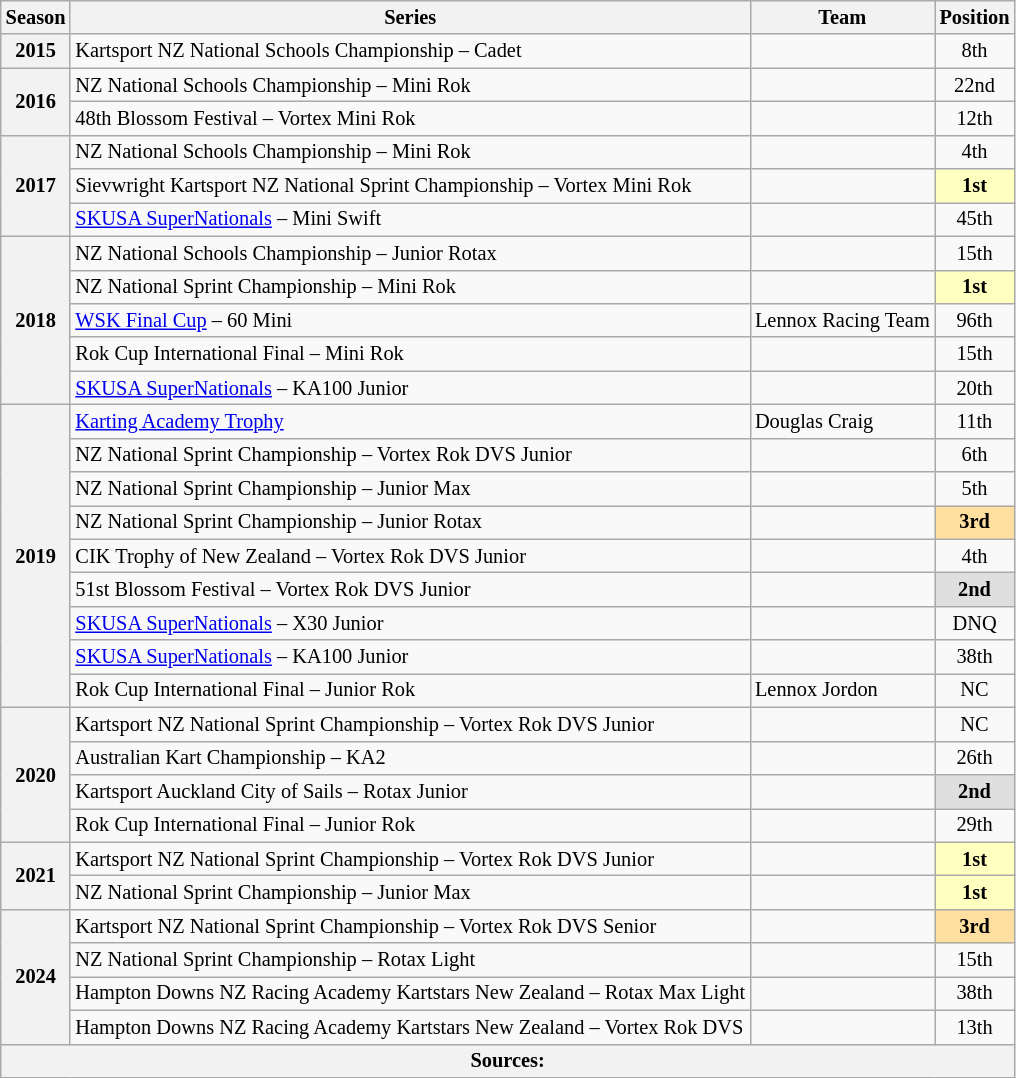<table class="wikitable" style="font-size: 85%; text-align:center">
<tr>
<th>Season</th>
<th>Series</th>
<th>Team</th>
<th>Position</th>
</tr>
<tr>
<th>2015</th>
<td align="left">Kartsport NZ National Schools Championship – Cadet</td>
<td align="left"></td>
<td style="background:#;">8th</td>
</tr>
<tr>
<th rowspan="2">2016</th>
<td align="left">NZ National Schools Championship – Mini Rok</td>
<td align="left"></td>
<td style="background:#;">22nd</td>
</tr>
<tr>
<td align="left">48th Blossom Festival – Vortex Mini Rok</td>
<td align="left"></td>
<td style="background:#;">12th</td>
</tr>
<tr>
<th rowspan="3">2017</th>
<td align="left">NZ National Schools Championship – Mini Rok</td>
<td align="left"></td>
<td style="background:#;">4th</td>
</tr>
<tr>
<td align="left">Sievwright Kartsport NZ National Sprint Championship – Vortex Mini Rok</td>
<td align="left"></td>
<td style="background:#FFFFBF;"><strong>1st</strong></td>
</tr>
<tr>
<td align="left"><a href='#'>SKUSA SuperNationals</a> – Mini Swift</td>
<td align="left"></td>
<td style="background:#;">45th</td>
</tr>
<tr>
<th rowspan="5">2018</th>
<td align="left">NZ National Schools Championship – Junior Rotax</td>
<td align="left"></td>
<td style="background:#;">15th</td>
</tr>
<tr>
<td align="left">NZ National Sprint Championship – Mini Rok</td>
<td align="left"></td>
<td style="background:#FFFFBF;"><strong>1st</strong></td>
</tr>
<tr>
<td align="left"><a href='#'>WSK Final Cup</a> – 60 Mini</td>
<td align="left">Lennox Racing Team</td>
<td style="background:#;">96th</td>
</tr>
<tr>
<td align="left">Rok Cup International Final – Mini Rok</td>
<td align="left"></td>
<td style="background:#;">15th</td>
</tr>
<tr>
<td align="left"><a href='#'>SKUSA SuperNationals</a> – KA100 Junior</td>
<td align="left"></td>
<td style="background:#;">20th</td>
</tr>
<tr>
<th rowspan="9">2019</th>
<td align="left"><a href='#'>Karting Academy Trophy</a></td>
<td align="left">Douglas Craig</td>
<td style="background:#;">11th</td>
</tr>
<tr>
<td align="left">NZ National Sprint Championship – Vortex Rok DVS Junior</td>
<td align="left"></td>
<td style="background:#;">6th</td>
</tr>
<tr>
<td align="left">NZ National Sprint Championship – Junior Max</td>
<td align="left"></td>
<td style="background:#;">5th</td>
</tr>
<tr>
<td align="left">NZ National Sprint Championship – Junior Rotax</td>
<td align="left"></td>
<td style="background:#ffdf9f;"><strong>3rd</strong></td>
</tr>
<tr>
<td align="left">CIK Trophy of New Zealand – Vortex Rok DVS Junior</td>
<td align="left"></td>
<td style="background:#;">4th</td>
</tr>
<tr>
<td align="left">51st Blossom Festival – Vortex Rok DVS Junior</td>
<td align="left"></td>
<td style="background:#dfdfdf;"><strong>2nd</strong></td>
</tr>
<tr>
<td align="left"><a href='#'>SKUSA SuperNationals</a> – X30 Junior</td>
<td align="left"></td>
<td style="background:#;">DNQ</td>
</tr>
<tr>
<td align="left"><a href='#'>SKUSA SuperNationals</a> – KA100 Junior</td>
<td align="left"></td>
<td style="background:#;">38th</td>
</tr>
<tr>
<td align="left">Rok Cup International Final – Junior Rok</td>
<td align="left">Lennox Jordon</td>
<td style="background:#;">NC</td>
</tr>
<tr>
<th rowspan="4">2020</th>
<td align="left">Kartsport NZ National Sprint Championship – Vortex Rok DVS Junior</td>
<td align="left"></td>
<td style="background:#;">NC</td>
</tr>
<tr>
<td align="left">Australian Kart Championship – KA2</td>
<td align="left"></td>
<td style="background:#;">26th</td>
</tr>
<tr>
<td align="left">Kartsport Auckland City of Sails – Rotax Junior</td>
<td align="left"></td>
<td style="background:#dfdfdf;"><strong>2nd</strong></td>
</tr>
<tr>
<td align="left">Rok Cup International Final – Junior Rok</td>
<td align="left"></td>
<td style="background:#;">29th</td>
</tr>
<tr>
<th rowspan="2">2021</th>
<td align="left">Kartsport NZ National Sprint Championship – Vortex Rok DVS Junior</td>
<td align="left"></td>
<td style="background:#FFFFBF;"><strong>1st</strong></td>
</tr>
<tr>
<td align="left">NZ National Sprint Championship – Junior Max</td>
<td align="left"></td>
<td style="background:#FFFFBF;"><strong>1st</strong></td>
</tr>
<tr>
<th rowspan="4">2024</th>
<td align="left">Kartsport NZ National Sprint Championship – Vortex Rok DVS Senior</td>
<td align="left"></td>
<td style="background:#ffdf9f;"><strong>3rd</strong></td>
</tr>
<tr>
<td align="left">NZ National Sprint Championship – Rotax Light</td>
<td align="left"></td>
<td style="background:#;">15th</td>
</tr>
<tr>
<td align="left">Hampton Downs NZ Racing Academy Kartstars New Zealand – Rotax Max Light</td>
<td align="left"></td>
<td style="background:#;">38th</td>
</tr>
<tr>
<td align="left">Hampton Downs NZ Racing Academy Kartstars New Zealand – Vortex Rok DVS</td>
<td align="left"></td>
<td style="background:#;">13th</td>
</tr>
<tr>
<th colspan="4">Sources:</th>
</tr>
</table>
